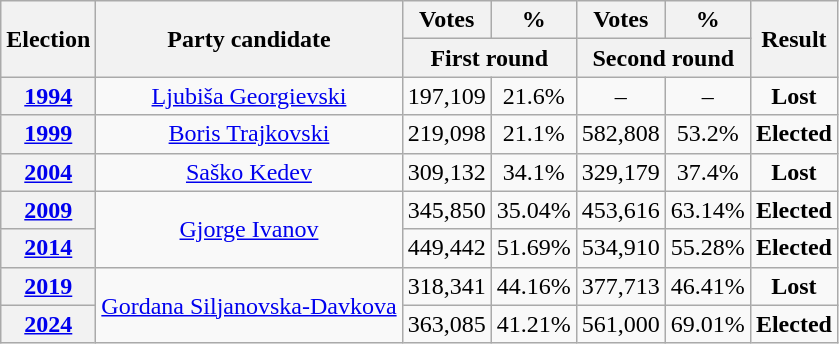<table class=wikitable style=text-align:center>
<tr>
<th rowspan="2">Election</th>
<th rowspan="2">Party candidate</th>
<th>Votes</th>
<th>%</th>
<th>Votes</th>
<th>%</th>
<th rowspan="2">Result</th>
</tr>
<tr>
<th colspan="2">First round</th>
<th colspan="2">Second round</th>
</tr>
<tr>
<th><a href='#'>1994</a></th>
<td><a href='#'>Ljubiša Georgievski</a></td>
<td>197,109</td>
<td>21.6%</td>
<td>–</td>
<td>–</td>
<td><strong>Lost</strong> </td>
</tr>
<tr>
<th><a href='#'>1999</a></th>
<td><a href='#'>Boris Trajkovski</a></td>
<td>219,098</td>
<td>21.1%</td>
<td>582,808</td>
<td>53.2%</td>
<td><strong>Elected</strong> </td>
</tr>
<tr>
<th><a href='#'>2004</a></th>
<td><a href='#'>Saško Kedev</a></td>
<td>309,132</td>
<td>34.1%</td>
<td>329,179</td>
<td>37.4%</td>
<td><strong>Lost</strong> </td>
</tr>
<tr>
<th><a href='#'>2009</a></th>
<td rowspan="2"><a href='#'>Gjorge Ivanov</a></td>
<td>345,850</td>
<td>35.04%</td>
<td>453,616</td>
<td>63.14%</td>
<td><strong>Elected</strong> </td>
</tr>
<tr>
<th><a href='#'>2014</a></th>
<td>449,442</td>
<td>51.69%</td>
<td>534,910</td>
<td>55.28%</td>
<td><strong>Elected</strong> </td>
</tr>
<tr>
<th><a href='#'>2019</a></th>
<td rowspan=2><a href='#'>Gordana Siljanovska-Davkova</a></td>
<td>318,341</td>
<td>44.16%</td>
<td>377,713</td>
<td>46.41%</td>
<td><strong>Lost</strong> </td>
</tr>
<tr>
<th><a href='#'>2024</a></th>
<td>363,085</td>
<td>41.21%</td>
<td>561,000</td>
<td>69.01%</td>
<td><strong>Elected </strong> </td>
</tr>
</table>
